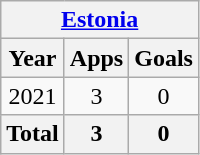<table class="wikitable" style="text-align:center">
<tr>
<th colspan=3><a href='#'>Estonia</a></th>
</tr>
<tr>
<th>Year</th>
<th>Apps</th>
<th>Goals</th>
</tr>
<tr>
<td>2021</td>
<td>3</td>
<td>0</td>
</tr>
<tr>
<th>Total</th>
<th>3</th>
<th>0</th>
</tr>
</table>
